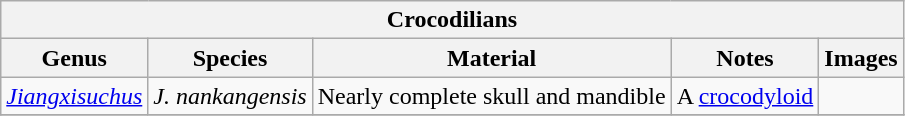<table class="wikitable" align="center">
<tr>
<th colspan="7" style="text-align:center;"><strong>Crocodilians</strong></th>
</tr>
<tr>
<th>Genus</th>
<th>Species</th>
<th>Material</th>
<th>Notes</th>
<th>Images</th>
</tr>
<tr>
<td><em><a href='#'>Jiangxisuchus</a></em></td>
<td><em>J. nankangensis</em></td>
<td>Nearly complete skull and mandible</td>
<td>A <a href='#'>crocodyloid</a></td>
<td></td>
</tr>
<tr>
</tr>
</table>
